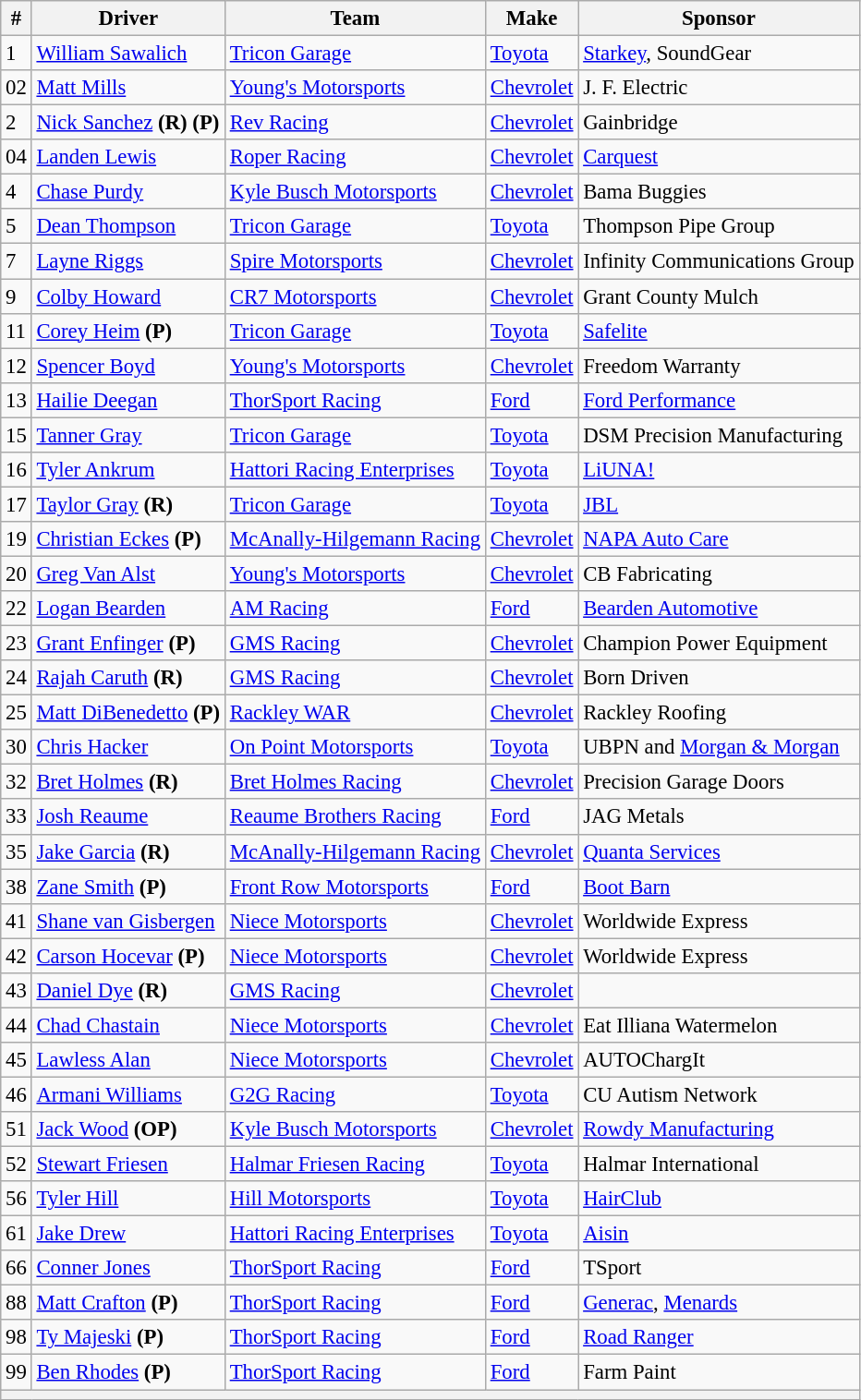<table class="wikitable" style="font-size: 95%;">
<tr>
<th>#</th>
<th>Driver</th>
<th>Team</th>
<th>Make</th>
<th>Sponsor</th>
</tr>
<tr>
<td>1</td>
<td><a href='#'>William Sawalich</a></td>
<td><a href='#'>Tricon Garage</a></td>
<td><a href='#'>Toyota</a></td>
<td><a href='#'>Starkey</a>, SoundGear</td>
</tr>
<tr>
<td>02</td>
<td><a href='#'>Matt Mills</a></td>
<td><a href='#'>Young's Motorsports</a></td>
<td><a href='#'>Chevrolet</a></td>
<td>J. F. Electric</td>
</tr>
<tr>
<td>2</td>
<td><a href='#'>Nick Sanchez</a> <strong>(R)</strong> <strong>(P)</strong></td>
<td><a href='#'>Rev Racing</a></td>
<td><a href='#'>Chevrolet</a></td>
<td>Gainbridge</td>
</tr>
<tr>
<td>04</td>
<td><a href='#'>Landen Lewis</a></td>
<td><a href='#'>Roper Racing</a></td>
<td><a href='#'>Chevrolet</a></td>
<td><a href='#'>Carquest</a></td>
</tr>
<tr>
<td>4</td>
<td><a href='#'>Chase Purdy</a></td>
<td><a href='#'>Kyle Busch Motorsports</a></td>
<td><a href='#'>Chevrolet</a></td>
<td>Bama Buggies</td>
</tr>
<tr>
<td>5</td>
<td><a href='#'>Dean Thompson</a></td>
<td><a href='#'>Tricon Garage</a></td>
<td><a href='#'>Toyota</a></td>
<td>Thompson Pipe Group</td>
</tr>
<tr>
<td>7</td>
<td><a href='#'>Layne Riggs</a></td>
<td><a href='#'>Spire Motorsports</a></td>
<td><a href='#'>Chevrolet</a></td>
<td nowrap>Infinity Communications Group</td>
</tr>
<tr>
<td>9</td>
<td><a href='#'>Colby Howard</a></td>
<td><a href='#'>CR7 Motorsports</a></td>
<td><a href='#'>Chevrolet</a></td>
<td>Grant County Mulch</td>
</tr>
<tr>
<td>11</td>
<td><a href='#'>Corey Heim</a> <strong>(P)</strong></td>
<td><a href='#'>Tricon Garage</a></td>
<td><a href='#'>Toyota</a></td>
<td><a href='#'>Safelite</a></td>
</tr>
<tr>
<td>12</td>
<td><a href='#'>Spencer Boyd</a></td>
<td><a href='#'>Young's Motorsports</a></td>
<td><a href='#'>Chevrolet</a></td>
<td>Freedom Warranty</td>
</tr>
<tr>
<td>13</td>
<td><a href='#'>Hailie Deegan</a></td>
<td><a href='#'>ThorSport Racing</a></td>
<td><a href='#'>Ford</a></td>
<td><a href='#'>Ford Performance</a></td>
</tr>
<tr>
<td>15</td>
<td><a href='#'>Tanner Gray</a></td>
<td><a href='#'>Tricon Garage</a></td>
<td><a href='#'>Toyota</a></td>
<td>DSM Precision Manufacturing</td>
</tr>
<tr>
<td>16</td>
<td><a href='#'>Tyler Ankrum</a></td>
<td><a href='#'>Hattori Racing Enterprises</a></td>
<td><a href='#'>Toyota</a></td>
<td><a href='#'>LiUNA!</a></td>
</tr>
<tr>
<td>17</td>
<td><a href='#'>Taylor Gray</a> <strong>(R)</strong></td>
<td><a href='#'>Tricon Garage</a></td>
<td><a href='#'>Toyota</a></td>
<td><a href='#'>JBL</a></td>
</tr>
<tr>
<td>19</td>
<td><a href='#'>Christian Eckes</a> <strong>(P)</strong></td>
<td nowrap><a href='#'>McAnally-Hilgemann Racing</a></td>
<td><a href='#'>Chevrolet</a></td>
<td><a href='#'>NAPA Auto Care</a></td>
</tr>
<tr>
<td>20</td>
<td><a href='#'>Greg Van Alst</a></td>
<td><a href='#'>Young's Motorsports</a></td>
<td><a href='#'>Chevrolet</a></td>
<td>CB Fabricating</td>
</tr>
<tr>
<td>22</td>
<td><a href='#'>Logan Bearden</a></td>
<td><a href='#'>AM Racing</a></td>
<td><a href='#'>Ford</a></td>
<td><a href='#'>Bearden Automotive</a></td>
</tr>
<tr>
<td>23</td>
<td><a href='#'>Grant Enfinger</a> <strong>(P)</strong></td>
<td><a href='#'>GMS Racing</a></td>
<td><a href='#'>Chevrolet</a></td>
<td>Champion Power Equipment</td>
</tr>
<tr>
<td>24</td>
<td nowrap=""><a href='#'>Rajah Caruth</a> <strong>(R)</strong></td>
<td><a href='#'>GMS Racing</a></td>
<td><a href='#'>Chevrolet</a></td>
<td>Born Driven</td>
</tr>
<tr>
<td>25</td>
<td><a href='#'>Matt DiBenedetto</a> <strong>(P)</strong></td>
<td><a href='#'>Rackley WAR</a></td>
<td><a href='#'>Chevrolet</a></td>
<td>Rackley Roofing</td>
</tr>
<tr>
<td>30</td>
<td><a href='#'>Chris Hacker</a></td>
<td><a href='#'>On Point Motorsports</a></td>
<td><a href='#'>Toyota</a></td>
<td>UBPN and <a href='#'>Morgan & Morgan</a></td>
</tr>
<tr>
<td>32</td>
<td><a href='#'>Bret Holmes</a> <strong>(R)</strong></td>
<td><a href='#'>Bret Holmes Racing</a></td>
<td><a href='#'>Chevrolet</a></td>
<td>Precision Garage Doors</td>
</tr>
<tr>
<td>33</td>
<td><a href='#'>Josh Reaume</a></td>
<td><a href='#'>Reaume Brothers Racing</a></td>
<td><a href='#'>Ford</a></td>
<td>JAG Metals</td>
</tr>
<tr>
<td>35</td>
<td><a href='#'>Jake Garcia</a> <strong>(R)</strong></td>
<td><a href='#'>McAnally-Hilgemann Racing</a></td>
<td><a href='#'>Chevrolet</a></td>
<td><a href='#'>Quanta Services</a></td>
</tr>
<tr>
<td>38</td>
<td><a href='#'>Zane Smith</a> <strong>(P)</strong></td>
<td><a href='#'>Front Row Motorsports</a></td>
<td><a href='#'>Ford</a></td>
<td><a href='#'>Boot Barn</a></td>
</tr>
<tr>
<td>41</td>
<td nowrap><a href='#'>Shane van Gisbergen</a></td>
<td><a href='#'>Niece Motorsports</a></td>
<td><a href='#'>Chevrolet</a></td>
<td>Worldwide Express</td>
</tr>
<tr>
<td>42</td>
<td><a href='#'>Carson Hocevar</a> <strong>(P)</strong></td>
<td nowrap=""><a href='#'>Niece Motorsports</a></td>
<td><a href='#'>Chevrolet</a></td>
<td>Worldwide Express</td>
</tr>
<tr>
<td>43</td>
<td><a href='#'>Daniel Dye</a> <strong>(R)</strong></td>
<td nowrap=""><a href='#'>GMS Racing</a></td>
<td><a href='#'>Chevrolet</a></td>
<td></td>
</tr>
<tr>
<td>44</td>
<td><a href='#'>Chad Chastain</a></td>
<td><a href='#'>Niece Motorsports</a></td>
<td><a href='#'>Chevrolet</a></td>
<td>Eat Illiana Watermelon</td>
</tr>
<tr>
<td>45</td>
<td><a href='#'>Lawless Alan</a></td>
<td><a href='#'>Niece Motorsports</a></td>
<td><a href='#'>Chevrolet</a></td>
<td>AUTOChargIt</td>
</tr>
<tr>
<td>46</td>
<td><a href='#'>Armani Williams</a></td>
<td><a href='#'>G2G Racing</a></td>
<td><a href='#'>Toyota</a></td>
<td>CU Autism Network</td>
</tr>
<tr>
<td>51</td>
<td><a href='#'>Jack Wood</a> <strong>(OP)</strong></td>
<td><a href='#'>Kyle Busch Motorsports</a></td>
<td><a href='#'>Chevrolet</a></td>
<td><a href='#'>Rowdy Manufacturing</a></td>
</tr>
<tr>
<td>52</td>
<td><a href='#'>Stewart Friesen</a></td>
<td><a href='#'>Halmar Friesen Racing</a></td>
<td><a href='#'>Toyota</a></td>
<td>Halmar International</td>
</tr>
<tr>
<td>56</td>
<td><a href='#'>Tyler Hill</a></td>
<td><a href='#'>Hill Motorsports</a></td>
<td><a href='#'>Toyota</a></td>
<td><a href='#'>HairClub</a></td>
</tr>
<tr>
<td>61</td>
<td><a href='#'>Jake Drew</a></td>
<td><a href='#'>Hattori Racing Enterprises</a></td>
<td><a href='#'>Toyota</a></td>
<td><a href='#'>Aisin</a></td>
</tr>
<tr>
<td>66</td>
<td><a href='#'>Conner Jones</a></td>
<td><a href='#'>ThorSport Racing</a></td>
<td><a href='#'>Ford</a></td>
<td>TSport</td>
</tr>
<tr>
<td>88</td>
<td><a href='#'>Matt Crafton</a> <strong>(P)</strong></td>
<td><a href='#'>ThorSport Racing</a></td>
<td><a href='#'>Ford</a></td>
<td><a href='#'>Generac</a>, <a href='#'>Menards</a></td>
</tr>
<tr>
<td>98</td>
<td><a href='#'>Ty Majeski</a> <strong>(P)</strong></td>
<td><a href='#'>ThorSport Racing</a></td>
<td><a href='#'>Ford</a></td>
<td><a href='#'>Road Ranger</a></td>
</tr>
<tr>
<td>99</td>
<td><a href='#'>Ben Rhodes</a> <strong>(P)</strong></td>
<td><a href='#'>ThorSport Racing</a></td>
<td><a href='#'>Ford</a></td>
<td>Farm Paint</td>
</tr>
<tr>
<th colspan="5"></th>
</tr>
</table>
